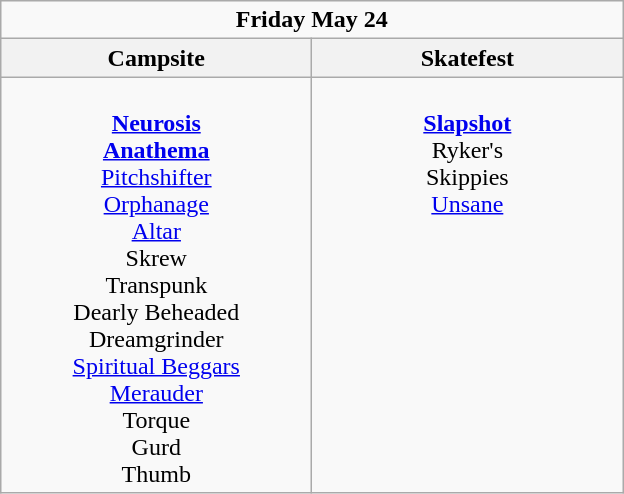<table class="wikitable">
<tr>
<td colspan="3" align="center"><strong>Friday May 24</strong></td>
</tr>
<tr>
<th>Campsite</th>
<th>Skatefest</th>
</tr>
<tr>
<td valign="top" align="center" width=200><br><strong><a href='#'>Neurosis</a></strong>
<br><strong><a href='#'>Anathema</a></strong>
<br><a href='#'>Pitchshifter</a>
<br><a href='#'>Orphanage</a>
<br><a href='#'>Altar</a>
<br>Skrew
<br>Transpunk
<br>Dearly Beheaded
<br>Dreamgrinder
<br><a href='#'>Spiritual Beggars</a>
<br><a href='#'>Merauder</a>
<br>Torque
<br>Gurd
<br>Thumb</td>
<td valign="top" align="center" width=200><br><strong><a href='#'>Slapshot</a></strong>
<br>Ryker's
<br>Skippies
<br><a href='#'>Unsane</a></td>
</tr>
</table>
